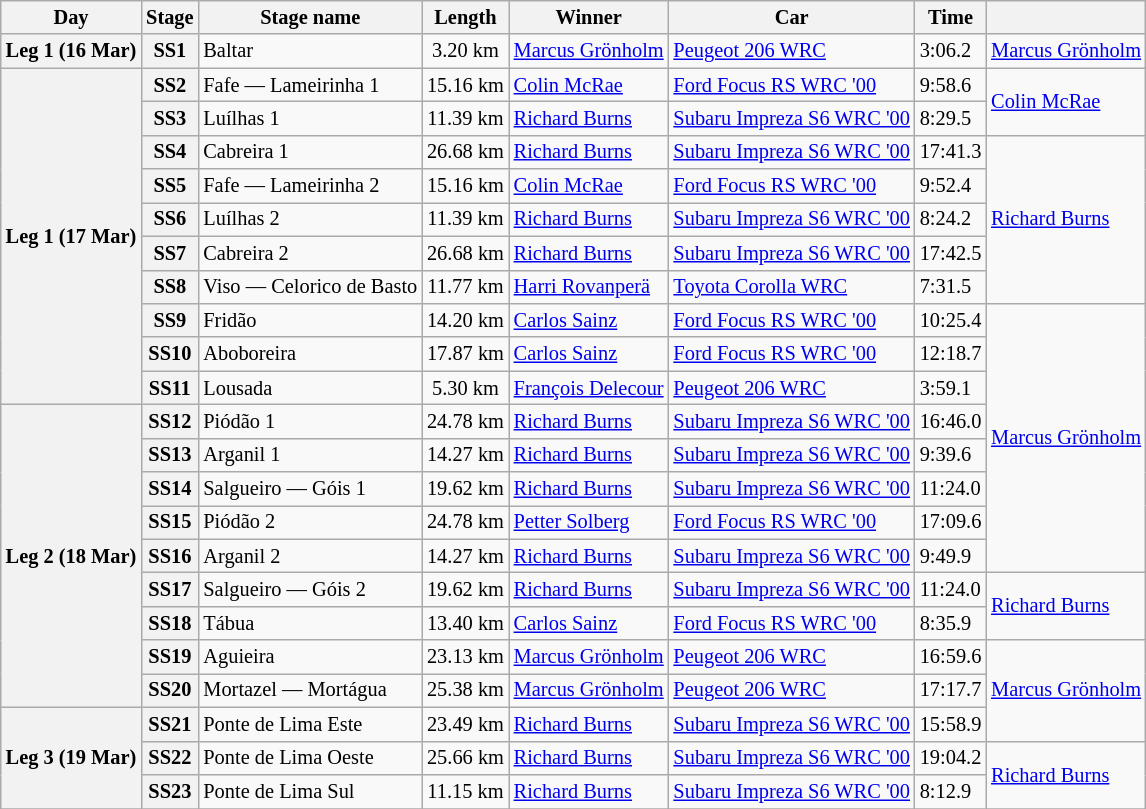<table class="wikitable" style="font-size: 85%;">
<tr>
<th>Day</th>
<th>Stage</th>
<th>Stage name</th>
<th>Length</th>
<th>Winner</th>
<th>Car</th>
<th>Time</th>
<th></th>
</tr>
<tr>
<th rowspan="1">Leg 1 (16 Mar)</th>
<th>SS1</th>
<td>Baltar</td>
<td align="center">3.20 km</td>
<td> <a href='#'>Marcus Grönholm</a></td>
<td><a href='#'>Peugeot 206 WRC</a></td>
<td>3:06.2</td>
<td rowspan="1"> <a href='#'>Marcus Grönholm</a></td>
</tr>
<tr>
<th rowspan="10">Leg 1 (17 Mar)</th>
<th>SS2</th>
<td>Fafe — Lameirinha 1</td>
<td align="center">15.16 km</td>
<td> <a href='#'>Colin McRae</a></td>
<td><a href='#'>Ford Focus RS WRC '00</a></td>
<td>9:58.6</td>
<td rowspan="2"> <a href='#'>Colin McRae</a></td>
</tr>
<tr>
<th>SS3</th>
<td>Luílhas 1</td>
<td align="center">11.39 km</td>
<td> <a href='#'>Richard Burns</a></td>
<td><a href='#'>Subaru Impreza S6 WRC '00</a></td>
<td>8:29.5</td>
</tr>
<tr>
<th>SS4</th>
<td>Cabreira 1</td>
<td align="center">26.68 km</td>
<td> <a href='#'>Richard Burns</a></td>
<td><a href='#'>Subaru Impreza S6 WRC '00</a></td>
<td>17:41.3</td>
<td rowspan="5"> <a href='#'>Richard Burns</a></td>
</tr>
<tr>
<th>SS5</th>
<td>Fafe — Lameirinha 2</td>
<td align="center">15.16 km</td>
<td> <a href='#'>Colin McRae</a></td>
<td><a href='#'>Ford Focus RS WRC '00</a></td>
<td>9:52.4</td>
</tr>
<tr>
<th>SS6</th>
<td>Luílhas 2</td>
<td align="center">11.39 km</td>
<td> <a href='#'>Richard Burns</a></td>
<td><a href='#'>Subaru Impreza S6 WRC '00</a></td>
<td>8:24.2</td>
</tr>
<tr>
<th>SS7</th>
<td>Cabreira 2</td>
<td align="center">26.68 km</td>
<td> <a href='#'>Richard Burns</a></td>
<td><a href='#'>Subaru Impreza S6 WRC '00</a></td>
<td>17:42.5</td>
</tr>
<tr>
<th>SS8</th>
<td>Viso — Celorico de Basto</td>
<td align="center">11.77 km</td>
<td> <a href='#'>Harri Rovanperä</a></td>
<td><a href='#'>Toyota Corolla WRC</a></td>
<td>7:31.5</td>
</tr>
<tr>
<th>SS9</th>
<td>Fridão</td>
<td align="center">14.20 km</td>
<td> <a href='#'>Carlos Sainz</a></td>
<td><a href='#'>Ford Focus RS WRC '00</a></td>
<td>10:25.4</td>
<td rowspan="8"> <a href='#'>Marcus Grönholm</a></td>
</tr>
<tr>
<th>SS10</th>
<td>Aboboreira</td>
<td align="center">17.87 km</td>
<td> <a href='#'>Carlos Sainz</a></td>
<td><a href='#'>Ford Focus RS WRC '00</a></td>
<td>12:18.7</td>
</tr>
<tr>
<th>SS11</th>
<td>Lousada</td>
<td align="center">5.30 km</td>
<td> <a href='#'>François Delecour</a></td>
<td><a href='#'>Peugeot 206 WRC</a></td>
<td>3:59.1</td>
</tr>
<tr>
<th rowspan="9">Leg 2 (18 Mar)</th>
<th>SS12</th>
<td>Piódão 1</td>
<td align="center">24.78 km</td>
<td> <a href='#'>Richard Burns</a></td>
<td><a href='#'>Subaru Impreza S6 WRC '00</a></td>
<td>16:46.0</td>
</tr>
<tr>
<th>SS13</th>
<td>Arganil 1</td>
<td align="center">14.27 km</td>
<td> <a href='#'>Richard Burns</a></td>
<td><a href='#'>Subaru Impreza S6 WRC '00</a></td>
<td>9:39.6</td>
</tr>
<tr>
<th>SS14</th>
<td>Salgueiro — Góis 1</td>
<td align="center">19.62 km</td>
<td> <a href='#'>Richard Burns</a></td>
<td><a href='#'>Subaru Impreza S6 WRC '00</a></td>
<td>11:24.0</td>
</tr>
<tr>
<th>SS15</th>
<td>Piódão 2</td>
<td align="center">24.78 km</td>
<td> <a href='#'>Petter Solberg</a></td>
<td><a href='#'>Ford Focus RS WRC '00</a></td>
<td>17:09.6</td>
</tr>
<tr>
<th>SS16</th>
<td>Arganil 2</td>
<td align="center">14.27 km</td>
<td> <a href='#'>Richard Burns</a></td>
<td><a href='#'>Subaru Impreza S6 WRC '00</a></td>
<td>9:49.9</td>
</tr>
<tr>
<th>SS17</th>
<td>Salgueiro — Góis 2</td>
<td align="center">19.62 km</td>
<td> <a href='#'>Richard Burns</a></td>
<td><a href='#'>Subaru Impreza S6 WRC '00</a></td>
<td>11:24.0</td>
<td rowspan="2"> <a href='#'>Richard Burns</a></td>
</tr>
<tr>
<th>SS18</th>
<td>Tábua</td>
<td align="center">13.40 km</td>
<td> <a href='#'>Carlos Sainz</a></td>
<td><a href='#'>Ford Focus RS WRC '00</a></td>
<td>8:35.9</td>
</tr>
<tr>
<th>SS19</th>
<td>Aguieira</td>
<td align="center">23.13 km</td>
<td> <a href='#'>Marcus Grönholm</a></td>
<td><a href='#'>Peugeot 206 WRC</a></td>
<td>16:59.6</td>
<td rowspan="3"> <a href='#'>Marcus Grönholm</a></td>
</tr>
<tr>
<th>SS20</th>
<td>Mortazel — Mortágua</td>
<td align="center">25.38 km</td>
<td> <a href='#'>Marcus Grönholm</a></td>
<td><a href='#'>Peugeot 206 WRC</a></td>
<td>17:17.7</td>
</tr>
<tr>
<th rowspan="3">Leg 3 (19 Mar)</th>
<th>SS21</th>
<td>Ponte de Lima Este</td>
<td align="center">23.49 km</td>
<td> <a href='#'>Richard Burns</a></td>
<td><a href='#'>Subaru Impreza S6 WRC '00</a></td>
<td>15:58.9</td>
</tr>
<tr>
<th>SS22</th>
<td>Ponte de Lima Oeste</td>
<td align="center">25.66 km</td>
<td> <a href='#'>Richard Burns</a></td>
<td><a href='#'>Subaru Impreza S6 WRC '00</a></td>
<td>19:04.2</td>
<td rowspan="2"> <a href='#'>Richard Burns</a></td>
</tr>
<tr>
<th>SS23</th>
<td>Ponte de Lima Sul</td>
<td align="center">11.15 km</td>
<td> <a href='#'>Richard Burns</a></td>
<td><a href='#'>Subaru Impreza S6 WRC '00</a></td>
<td>8:12.9</td>
</tr>
<tr>
</tr>
</table>
